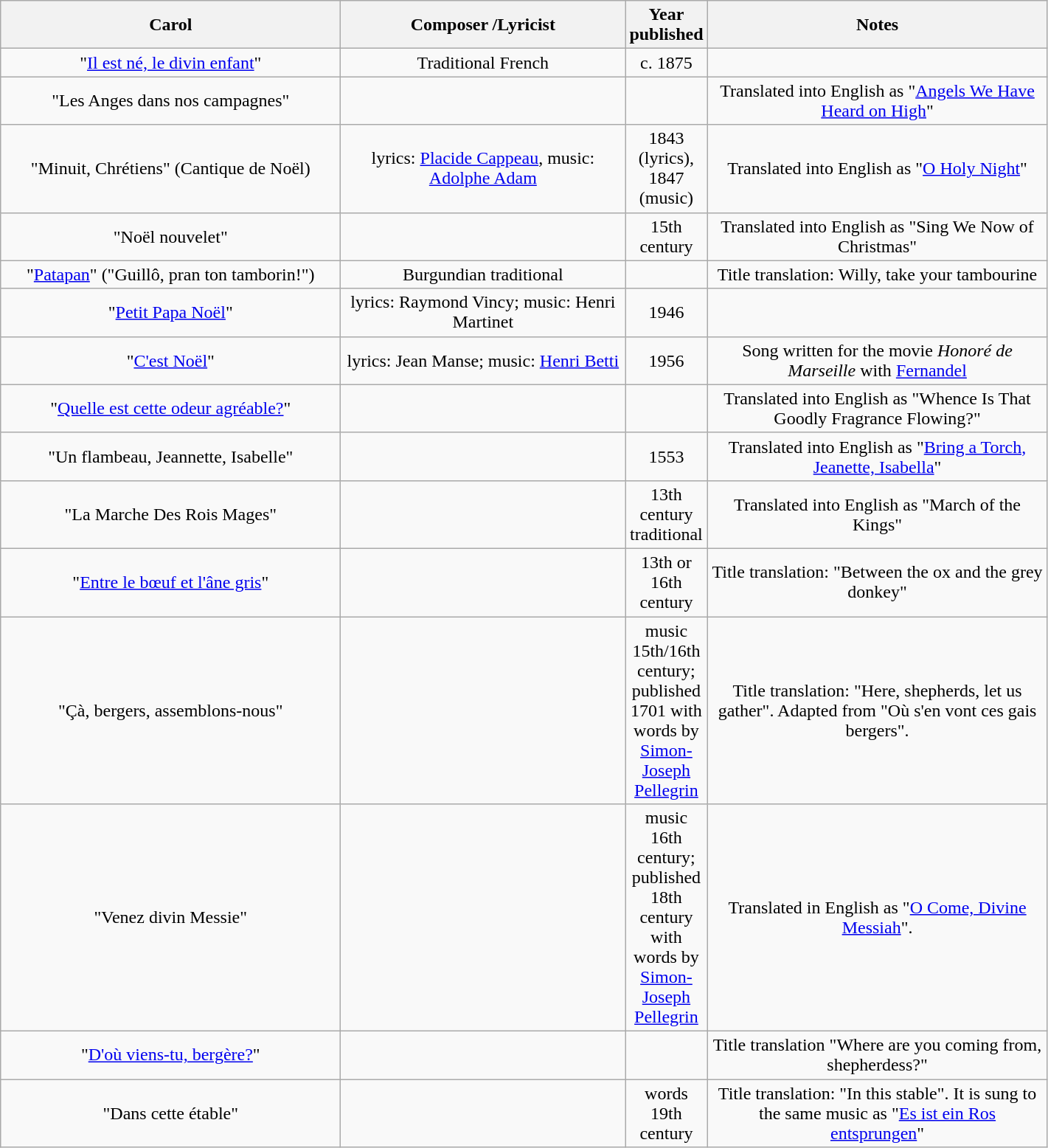<table class="wikitable" style="text-align:center;">
<tr>
<th width="300">Carol</th>
<th width="250">Composer /Lyricist</th>
<th width="20">Year published</th>
<th width="300">Notes</th>
</tr>
<tr>
<td>"<a href='#'>Il est né, le divin enfant</a>"</td>
<td>Traditional French</td>
<td>c. 1875</td>
<td></td>
</tr>
<tr>
<td>"Les Anges dans nos campagnes"</td>
<td></td>
<td></td>
<td>Translated into English as "<a href='#'>Angels We Have Heard on High</a>"</td>
</tr>
<tr>
<td>"Minuit, Chrétiens" (Cantique de Noël)</td>
<td>lyrics: <a href='#'>Placide Cappeau</a>, music: <a href='#'>Adolphe Adam</a></td>
<td>1843 (lyrics), 1847 (music)</td>
<td>Translated into English as "<a href='#'>O Holy Night</a>"</td>
</tr>
<tr>
<td>"Noël nouvelet"</td>
<td></td>
<td>15th century</td>
<td>Translated into English as "Sing We Now of Christmas"</td>
</tr>
<tr>
<td>"<a href='#'>Patapan</a>" ("Guillô, pran ton tamborin!")</td>
<td>Burgundian traditional</td>
<td></td>
<td>Title translation: Willy, take your tambourine</td>
</tr>
<tr>
<td>"<a href='#'>Petit Papa Noël</a>"</td>
<td>lyrics: Raymond Vincy; music: Henri Martinet</td>
<td>1946</td>
<td></td>
</tr>
<tr>
<td>"<a href='#'>C'est Noël</a>"</td>
<td>lyrics: Jean Manse; music: <a href='#'>Henri Betti</a></td>
<td>1956</td>
<td>Song written for the movie <em>Honoré de Marseille</em> with <a href='#'>Fernandel</a></td>
</tr>
<tr>
<td>"<a href='#'>Quelle est cette odeur agréable?</a>"</td>
<td></td>
<td></td>
<td>Translated into English as "Whence Is That Goodly Fragrance Flowing?"</td>
</tr>
<tr>
<td>"Un flambeau, Jeannette, Isabelle"</td>
<td></td>
<td>1553</td>
<td>Translated into English as "<a href='#'>Bring a Torch, Jeanette, Isabella</a>"</td>
</tr>
<tr>
<td>"La Marche Des Rois Mages"</td>
<td></td>
<td>13th century traditional</td>
<td>Translated into English as "March of the Kings"</td>
</tr>
<tr>
<td>"<a href='#'>Entre le bœuf et l'âne gris</a>"</td>
<td></td>
<td>13th or 16th century</td>
<td>Title translation: "Between the ox and the grey donkey"</td>
</tr>
<tr>
<td>"Çà, bergers, assemblons-nous"</td>
<td></td>
<td>music 15th/16th century; published 1701 with words by <a href='#'>Simon-Joseph Pellegrin</a></td>
<td>Title translation: "Here, shepherds, let us gather". Adapted from "Où s'en vont ces gais bergers".</td>
</tr>
<tr>
<td>"Venez divin Messie"</td>
<td></td>
<td>music 16th century; published 18th century with words by <a href='#'>Simon-Joseph Pellegrin</a></td>
<td>Translated in English as "<a href='#'>O Come, Divine Messiah</a>".</td>
</tr>
<tr>
<td>"<a href='#'>D'où viens-tu, bergère?</a>"</td>
<td></td>
<td></td>
<td>Title translation "Where are you coming from, shepherdess?"</td>
</tr>
<tr>
<td>"Dans cette étable"</td>
<td></td>
<td>words 19th century</td>
<td>Title translation: "In this stable". It is sung to the same music as "<a href='#'>Es ist ein Ros entsprungen</a>"</td>
</tr>
</table>
